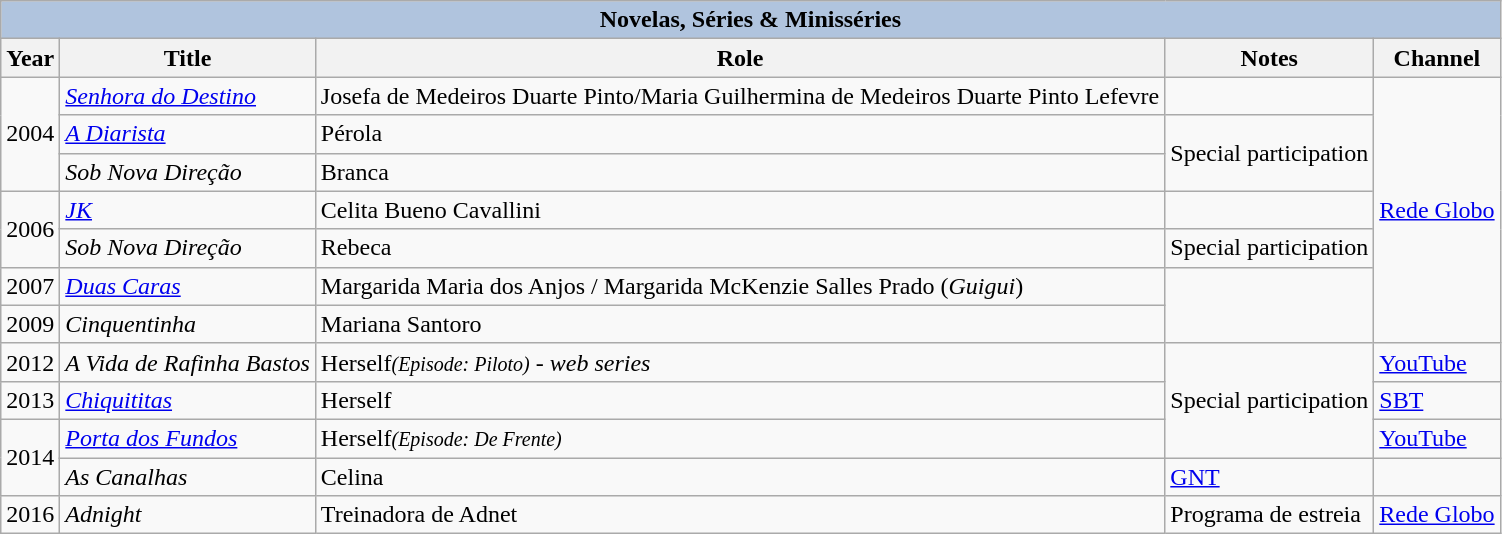<table class="wikitable">
<tr>
<th colspan="5" style="background: LightSteelBlue;">Novelas, Séries & Minisséries</th>
</tr>
<tr>
<th>Year</th>
<th>Title</th>
<th>Role</th>
<th>Notes</th>
<th>Channel</th>
</tr>
<tr>
<td rowspan="3">2004</td>
<td><em><a href='#'>Senhora do Destino</a></em></td>
<td>Josefa de Medeiros Duarte Pinto/Maria Guilhermina de Medeiros Duarte Pinto Lefevre</td>
<td></td>
<td rowspan="7"><a href='#'>Rede Globo</a></td>
</tr>
<tr>
<td><em><a href='#'>A Diarista</a></em></td>
<td>Pérola</td>
<td rowspan="2">Special participation</td>
</tr>
<tr>
<td><em>Sob Nova Direção</em></td>
<td>Branca</td>
</tr>
<tr>
<td rowspan="2">2006</td>
<td><em><a href='#'>JK</a></em></td>
<td>Celita Bueno Cavallini</td>
</tr>
<tr>
<td><em>Sob Nova Direção</em></td>
<td>Rebeca</td>
<td>Special participation</td>
</tr>
<tr>
<td>2007</td>
<td><em><a href='#'>Duas Caras</a></em></td>
<td>Margarida Maria dos Anjos / Margarida McKenzie Salles Prado (<em>Guigui</em>)</td>
</tr>
<tr>
<td>2009</td>
<td><em>Cinquentinha</em></td>
<td>Mariana Santoro</td>
</tr>
<tr>
<td>2012</td>
<td><em>A Vida de Rafinha Bastos</em></td>
<td>Herself<small><em>(Episode: Piloto)</em></small> - <em>web series</em></td>
<td rowspan="3">Special participation</td>
<td><a href='#'>YouTube</a></td>
</tr>
<tr>
<td>2013</td>
<td><em><a href='#'>Chiquititas</a></em></td>
<td>Herself</td>
<td><a href='#'>SBT</a></td>
</tr>
<tr>
<td rowspan="2">2014</td>
<td><em><a href='#'>Porta dos Fundos</a></em></td>
<td>Herself<small><em>(Episode: De Frente)</em></small></td>
<td><a href='#'>YouTube</a></td>
</tr>
<tr>
<td><em>As Canalhas</em></td>
<td>Celina</td>
<td><a href='#'>GNT</a></td>
<td></td>
</tr>
<tr>
<td>2016</td>
<td><em>Adnight</em></td>
<td>Treinadora de Adnet</td>
<td>Programa de estreia</td>
<td><a href='#'>Rede Globo</a></td>
</tr>
</table>
